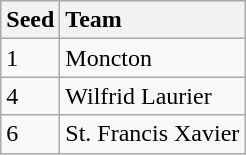<table class="wikitable sortable" style="text-align: center;">
<tr style="background:#efefef; text-align:center;">
<th style="text-align:left">Seed</th>
<th style="text-align:left">Team</th>
</tr>
<tr style="text-align:center">
<td style="text-align:left">1</td>
<td style="text-align:left">Moncton</td>
</tr>
<tr style="text-align:center">
<td style="text-align:left">4</td>
<td style="text-align:left">Wilfrid Laurier</td>
</tr>
<tr style="text-align:center">
<td style="text-align:left">6</td>
<td style="text-align:left">St. Francis Xavier</td>
</tr>
</table>
